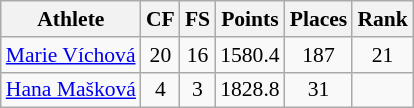<table class="wikitable" border="1" style="font-size:90%">
<tr>
<th>Athlete</th>
<th>CF</th>
<th>FS</th>
<th>Points</th>
<th>Places</th>
<th>Rank</th>
</tr>
<tr align=center>
<td align=left><a href='#'>Marie Víchová</a></td>
<td>20</td>
<td>16</td>
<td>1580.4</td>
<td>187</td>
<td>21</td>
</tr>
<tr align=center>
<td align=left><a href='#'>Hana Mašková</a></td>
<td>4</td>
<td>3</td>
<td>1828.8</td>
<td>31</td>
<td></td>
</tr>
</table>
